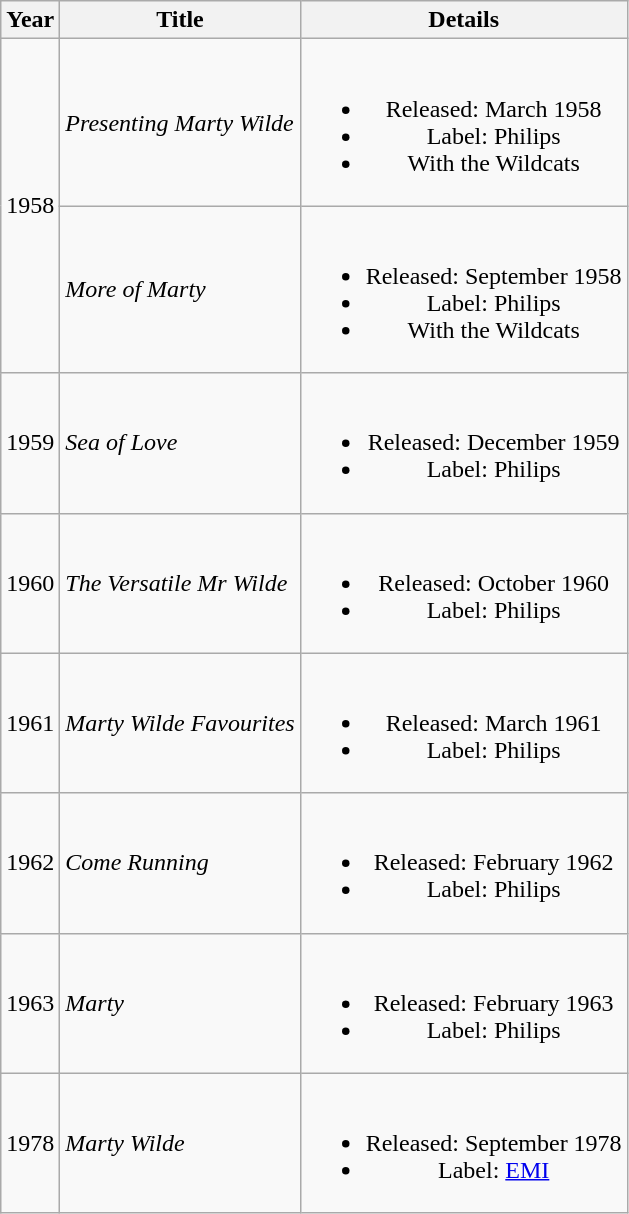<table class="wikitable" style="text-align:center">
<tr>
<th>Year</th>
<th>Title</th>
<th>Details</th>
</tr>
<tr>
<td rowspan="2">1958</td>
<td align="left"><em>Presenting Marty Wilde</em></td>
<td><br><ul><li>Released: March 1958</li><li>Label: Philips</li><li>With the Wildcats</li></ul></td>
</tr>
<tr>
<td align="left"><em>More of Marty</em></td>
<td><br><ul><li>Released: September 1958</li><li>Label: Philips</li><li>With the Wildcats</li></ul></td>
</tr>
<tr>
<td>1959</td>
<td align="left"><em>Sea of Love</em></td>
<td><br><ul><li>Released: December 1959</li><li>Label: Philips</li></ul></td>
</tr>
<tr>
<td>1960</td>
<td align="left"><em>The Versatile Mr Wilde</em></td>
<td><br><ul><li>Released: October 1960</li><li>Label: Philips</li></ul></td>
</tr>
<tr>
<td>1961</td>
<td align="left"><em>Marty Wilde Favourites</em></td>
<td><br><ul><li>Released: March 1961</li><li>Label: Philips</li></ul></td>
</tr>
<tr>
<td>1962</td>
<td align="left"><em>Come Running</em></td>
<td><br><ul><li>Released: February 1962</li><li>Label: Philips</li></ul></td>
</tr>
<tr>
<td>1963</td>
<td align="left"><em>Marty</em></td>
<td><br><ul><li>Released: February 1963</li><li>Label: Philips</li></ul></td>
</tr>
<tr>
<td>1978</td>
<td align="left"><em>Marty Wilde</em></td>
<td><br><ul><li>Released: September 1978</li><li>Label: <a href='#'>EMI</a></li></ul></td>
</tr>
</table>
